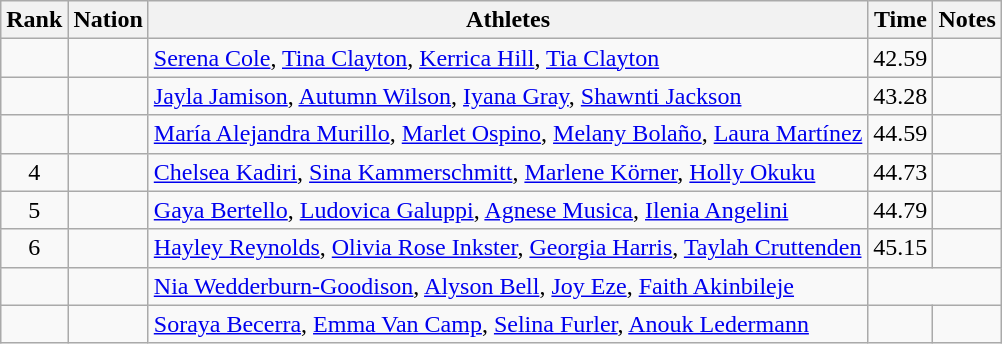<table class="wikitable sortable" style="text-align:center">
<tr>
<th>Rank</th>
<th>Nation</th>
<th>Athletes</th>
<th>Time</th>
<th>Notes</th>
</tr>
<tr>
<td></td>
<td align=left></td>
<td align=left><a href='#'>Serena Cole</a>, <a href='#'>Tina Clayton</a>, <a href='#'>Kerrica Hill</a>, <a href='#'>Tia Clayton</a></td>
<td>42.59</td>
<td></td>
</tr>
<tr>
<td></td>
<td align=left></td>
<td align=left><a href='#'>Jayla Jamison</a>, <a href='#'>Autumn Wilson</a>, <a href='#'>Iyana Gray</a>, <a href='#'>Shawnti Jackson</a></td>
<td>43.28</td>
<td></td>
</tr>
<tr>
<td></td>
<td align=left></td>
<td align=left><a href='#'>María Alejandra Murillo</a>, <a href='#'>Marlet Ospino</a>, <a href='#'>Melany Bolaño</a>, <a href='#'>Laura Martínez</a></td>
<td>44.59</td>
<td></td>
</tr>
<tr>
<td>4</td>
<td align=left></td>
<td align=left><a href='#'>Chelsea Kadiri</a>, <a href='#'>Sina Kammerschmitt</a>, <a href='#'>Marlene Körner</a>, <a href='#'>Holly Okuku</a></td>
<td>44.73</td>
<td></td>
</tr>
<tr>
<td>5</td>
<td align=left></td>
<td align=left><a href='#'>Gaya Bertello</a>, <a href='#'>Ludovica Galuppi</a>, <a href='#'>Agnese Musica</a>, <a href='#'>Ilenia Angelini</a></td>
<td>44.79</td>
<td></td>
</tr>
<tr>
<td>6</td>
<td align=left></td>
<td align=left><a href='#'>Hayley Reynolds</a>, <a href='#'>Olivia Rose Inkster</a>, <a href='#'>Georgia Harris</a>,  <a href='#'>Taylah Cruttenden</a></td>
<td>45.15</td>
<td></td>
</tr>
<tr>
<td></td>
<td align=left></td>
<td align=left><a href='#'>Nia Wedderburn-Goodison</a>, <a href='#'>Alyson Bell</a>, <a href='#'>Joy Eze</a>, <a href='#'>Faith Akinbileje</a></td>
<td colspan=2></td>
</tr>
<tr>
<td></td>
<td align=left></td>
<td align=left><a href='#'>Soraya Becerra</a>, <a href='#'>Emma Van Camp</a>, <a href='#'>Selina Furler</a>, <a href='#'>Anouk Ledermann</a></td>
<td></td>
<td></td>
</tr>
</table>
